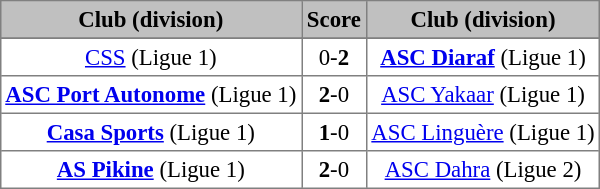<table align="center" cellpadding="3" cellspacing="0" border="1" style="font-size: 95%; border: gray solid 1px; border-collapse: collapse; text-align: center;">
<tr bgcolor="#CCCCCC" style="background-color: silver;">
<th>Club (division)</th>
<th>Score</th>
<th>Club (division)</th>
</tr>
<tr>
</tr>
<tr>
<td><a href='#'>CSS</a> (Ligue 1)</td>
<td>0-<strong>2</strong></td>
<td><strong><a href='#'>ASC Diaraf</a></strong> (Ligue 1)</td>
</tr>
<tr>
<td><strong><a href='#'>ASC Port Autonome</a></strong> (Ligue 1)</td>
<td><strong>2</strong>-0</td>
<td><a href='#'>ASC Yakaar</a> (Ligue 1)</td>
</tr>
<tr>
<td><strong><a href='#'>Casa Sports</a></strong> (Ligue 1)</td>
<td><strong>1</strong>-0</td>
<td><a href='#'>ASC Linguère</a> (Ligue 1)</td>
</tr>
<tr>
<td><strong><a href='#'>AS Pikine</a></strong> (Ligue 1)</td>
<td><strong>2</strong>-0</td>
<td><a href='#'>ASC Dahra</a> (Ligue 2)</td>
</tr>
</table>
